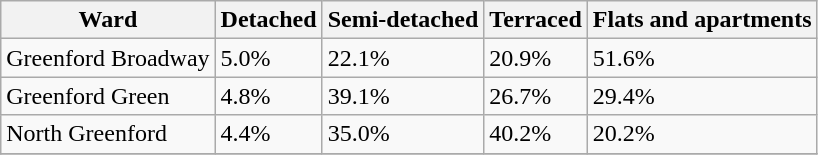<table class="wikitable">
<tr>
<th>Ward</th>
<th>Detached</th>
<th>Semi-detached</th>
<th>Terraced</th>
<th>Flats and apartments</th>
</tr>
<tr>
<td>Greenford Broadway</td>
<td>5.0%</td>
<td>22.1%</td>
<td>20.9%</td>
<td>51.6%</td>
</tr>
<tr>
<td>Greenford Green</td>
<td>4.8%</td>
<td>39.1%</td>
<td>26.7%</td>
<td>29.4%</td>
</tr>
<tr>
<td>North Greenford</td>
<td>4.4%</td>
<td>35.0%</td>
<td>40.2%</td>
<td>20.2%</td>
</tr>
<tr>
</tr>
</table>
